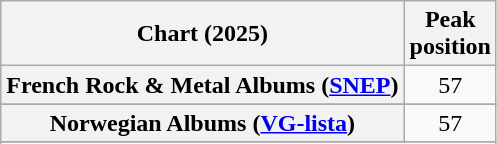<table class="wikitable sortable plainrowheaders" style="text-align:center">
<tr>
<th scope="col">Chart (2025)</th>
<th scope="col">Peak<br>position</th>
</tr>
<tr>
<th scope="row">French Rock & Metal Albums (<a href='#'>SNEP</a>)</th>
<td>57</td>
</tr>
<tr>
</tr>
<tr>
<th scope="row">Norwegian Albums (<a href='#'>VG-lista</a>)</th>
<td>57</td>
</tr>
<tr>
</tr>
<tr>
</tr>
<tr>
</tr>
<tr>
</tr>
</table>
